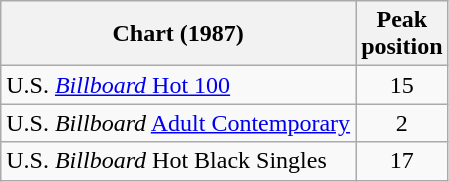<table class="wikitable">
<tr>
<th>Chart (1987)</th>
<th>Peak<br>position</th>
</tr>
<tr>
<td>U.S. <a href='#'><em>Billboard</em> Hot 100</a></td>
<td align="center">15</td>
</tr>
<tr>
<td>U.S. <em>Billboard</em> <a href='#'>Adult Contemporary</a></td>
<td align="center">2</td>
</tr>
<tr>
<td>U.S. <em>Billboard</em> Hot Black Singles</td>
<td align="center">17</td>
</tr>
</table>
